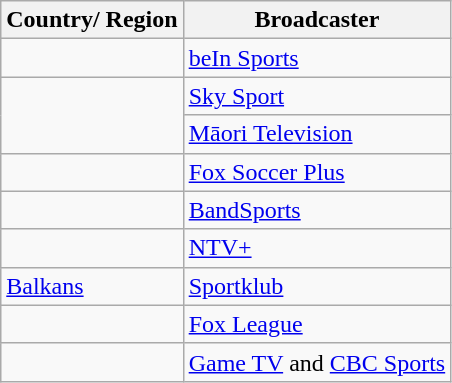<table class="wikitable sortable">
<tr>
<th>Country/ Region</th>
<th>Broadcaster</th>
</tr>
<tr>
<td></td>
<td><a href='#'>beIn Sports</a></td>
</tr>
<tr>
<td rowspan=2></td>
<td><a href='#'>Sky Sport</a></td>
</tr>
<tr>
<td><a href='#'>Māori Television</a></td>
</tr>
<tr>
<td></td>
<td><a href='#'>Fox Soccer Plus</a></td>
</tr>
<tr>
<td></td>
<td><a href='#'>BandSports</a></td>
</tr>
<tr>
<td></td>
<td><a href='#'>NTV+</a></td>
</tr>
<tr>
<td><a href='#'>Balkans</a></td>
<td><a href='#'>Sportklub</a></td>
</tr>
<tr>
<td></td>
<td><a href='#'>Fox League</a></td>
</tr>
<tr>
<td></td>
<td><a href='#'>Game TV</a> and <a href='#'>CBC Sports</a></td>
</tr>
</table>
